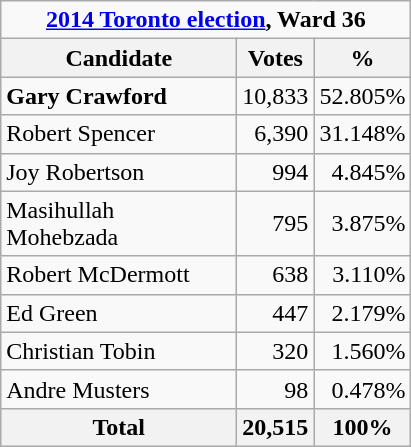<table class="wikitable" style="margin-bottom:0;">
<tr>
<td Colspan="3" align="center"><strong><a href='#'>2014 Toronto election</a>, Ward 36</strong></td>
</tr>
<tr>
<th bgcolor="#DDDDFF" width="150px">Candidate</th>
<th bgcolor="#DDDDFF">Votes</th>
<th bgcolor="#DDDDFF">%</th>
</tr>
<tr>
<td><strong>Gary Crawford </strong></td>
<td align=right>10,833</td>
<td align=right>52.805%</td>
</tr>
<tr>
<td>Robert Spencer</td>
<td align=right>6,390</td>
<td align=right>31.148%</td>
</tr>
<tr>
<td>Joy Robertson</td>
<td align=right>994</td>
<td align=right>4.845%</td>
</tr>
<tr>
<td>Masihullah Mohebzada</td>
<td align=right>795</td>
<td align=right>3.875%</td>
</tr>
<tr>
<td>Robert McDermott</td>
<td align=right>638</td>
<td align=right>3.110%</td>
</tr>
<tr>
<td>Ed Green</td>
<td align=right>447</td>
<td align=right>2.179%</td>
</tr>
<tr>
<td>Christian Tobin</td>
<td align=right>320</td>
<td align=right>1.560%</td>
</tr>
<tr>
<td>Andre Musters</td>
<td align=right>98</td>
<td align=right>0.478%</td>
</tr>
<tr>
<th>Total</th>
<th align=right>20,515</th>
<th align=right>100%</th>
</tr>
</table>
